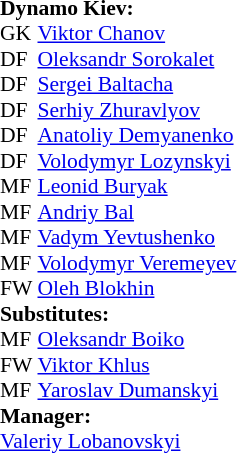<table style="font-size: 90%" cellspacing="0" cellpadding="0">
<tr>
<td colspan="3"><strong>Dynamo Kiev:</strong></td>
</tr>
<tr>
<th width="25"></th>
</tr>
<tr>
<td>GK</td>
<td> <a href='#'>Viktor Chanov</a></td>
</tr>
<tr>
<td>DF</td>
<td> <a href='#'>Oleksandr Sorokalet</a></td>
</tr>
<tr>
<td>DF</td>
<td> <a href='#'>Sergei Baltacha</a></td>
</tr>
<tr>
<td>DF</td>
<td> <a href='#'>Serhiy Zhuravlyov</a></td>
<td></td>
</tr>
<tr>
<td>DF</td>
<td> <a href='#'>Anatoliy Demyanenko</a></td>
<td></td>
</tr>
<tr>
<td>DF</td>
<td> <a href='#'>Volodymyr Lozynskyi</a></td>
<td></td>
</tr>
<tr>
<td>MF</td>
<td> <a href='#'>Leonid Buryak</a></td>
<td></td>
</tr>
<tr>
<td>MF</td>
<td> <a href='#'>Andriy Bal</a></td>
<td></td>
</tr>
<tr>
<td>MF</td>
<td> <a href='#'>Vadym Yevtushenko</a></td>
<td></td>
</tr>
<tr>
<td>MF</td>
<td> <a href='#'>Volodymyr Veremeyev</a></td>
<td></td>
</tr>
<tr>
<td>FW</td>
<td> <a href='#'>Oleh Blokhin</a></td>
<td></td>
</tr>
<tr>
<td colspan=3><strong>Substitutes:</strong></td>
</tr>
<tr>
<td>MF</td>
<td> <a href='#'>Oleksandr Boiko</a></td>
<td></td>
</tr>
<tr>
<td>FW</td>
<td> <a href='#'>Viktor Khlus</a></td>
<td></td>
<td></td>
</tr>
<tr>
<td>MF</td>
<td> <a href='#'>Yaroslav Dumanskyi</a></td>
<td></td>
</tr>
<tr>
<td colspan=3><strong>Manager:</strong></td>
</tr>
<tr>
<td colspan="3"> <a href='#'>Valeriy Lobanovskyi</a></td>
</tr>
</table>
